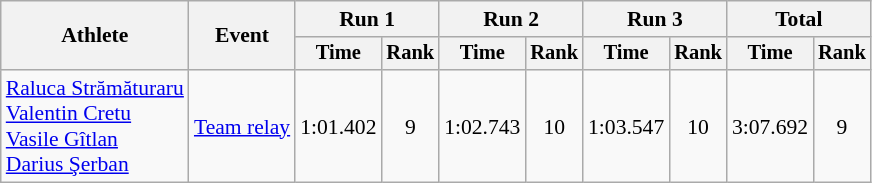<table class=wikitable style=font-size:90%;text-align:center>
<tr>
<th rowspan="2">Athlete</th>
<th rowspan="2">Event</th>
<th colspan=2>Run 1</th>
<th colspan=2>Run 2</th>
<th colspan=2>Run 3</th>
<th colspan=2>Total</th>
</tr>
<tr style="font-size:95%">
<th>Time</th>
<th>Rank</th>
<th>Time</th>
<th>Rank</th>
<th>Time</th>
<th>Rank</th>
<th>Time</th>
<th>Rank</th>
</tr>
<tr>
<td align=left><a href='#'>Raluca Strămăturaru</a><br><a href='#'>Valentin Cretu</a><br><a href='#'>Vasile Gîtlan</a><br><a href='#'>Darius Şerban</a></td>
<td align=left><a href='#'>Team relay</a></td>
<td>1:01.402</td>
<td>9</td>
<td>1:02.743</td>
<td>10</td>
<td>1:03.547</td>
<td>10</td>
<td>3:07.692</td>
<td>9</td>
</tr>
</table>
